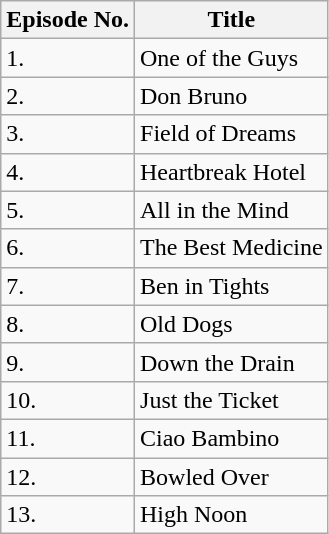<table class="wikitable" border="1">
<tr>
<th>Episode No.</th>
<th>Title</th>
</tr>
<tr>
<td>1.</td>
<td>One of the Guys</td>
</tr>
<tr>
<td>2.</td>
<td>Don Bruno</td>
</tr>
<tr>
<td>3.</td>
<td>Field of Dreams</td>
</tr>
<tr>
<td>4.</td>
<td>Heartbreak Hotel</td>
</tr>
<tr>
<td>5.</td>
<td>All in the Mind</td>
</tr>
<tr>
<td>6.</td>
<td>The Best Medicine</td>
</tr>
<tr>
<td>7.</td>
<td>Ben in Tights</td>
</tr>
<tr>
<td>8.</td>
<td>Old Dogs</td>
</tr>
<tr>
<td>9.</td>
<td>Down the Drain</td>
</tr>
<tr>
<td>10.</td>
<td>Just the Ticket</td>
</tr>
<tr>
<td>11.</td>
<td>Ciao Bambino</td>
</tr>
<tr>
<td>12.</td>
<td>Bowled Over</td>
</tr>
<tr>
<td>13.</td>
<td>High Noon</td>
</tr>
</table>
